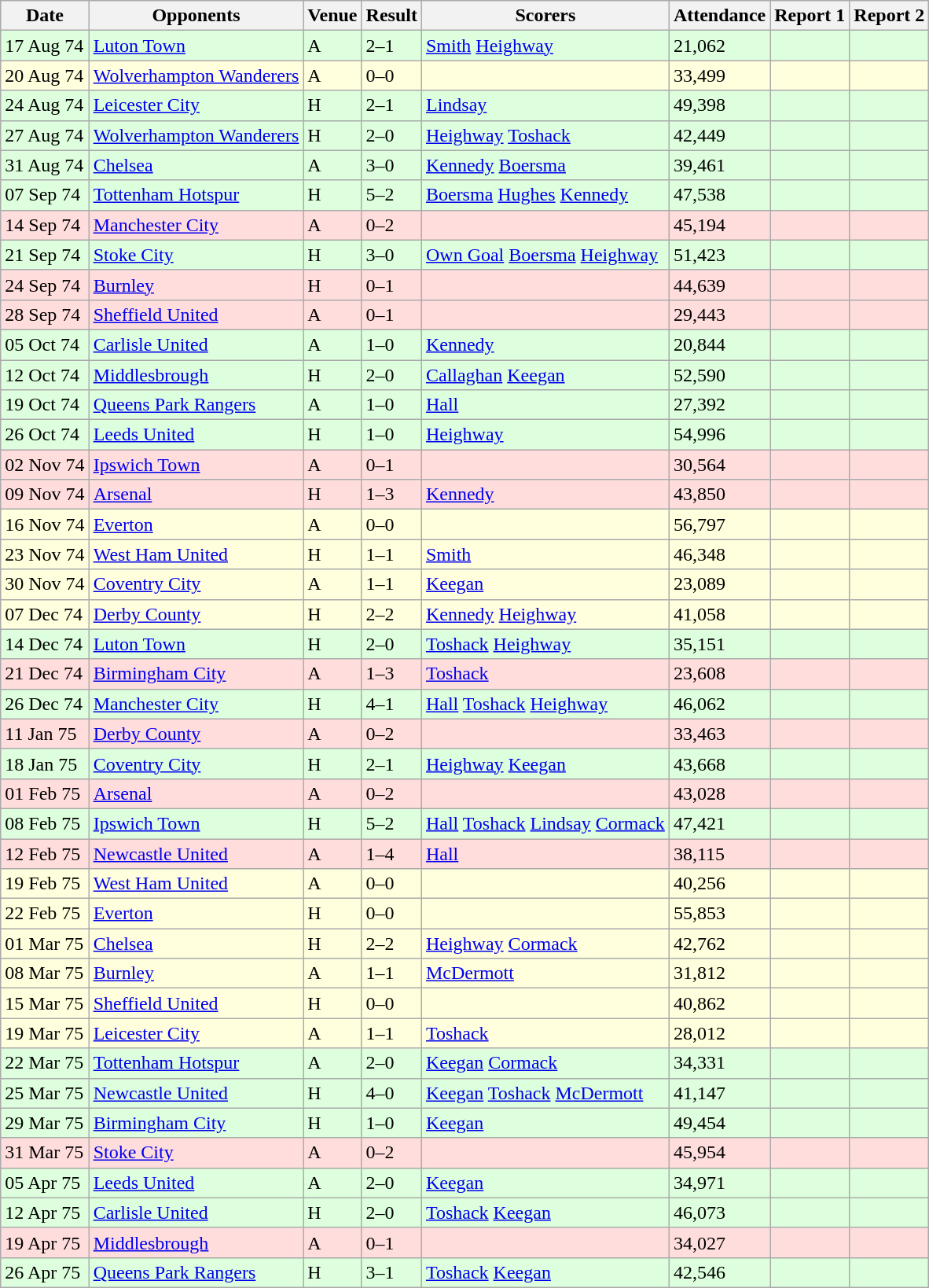<table class=wikitable>
<tr>
<th>Date</th>
<th>Opponents</th>
<th>Venue</th>
<th>Result</th>
<th>Scorers</th>
<th>Attendance</th>
<th>Report 1</th>
<th>Report 2</th>
</tr>
<tr bgcolor="#ddffdd">
<td>17 Aug 74</td>
<td><a href='#'>Luton Town</a></td>
<td>A</td>
<td>2–1</td>
<td><a href='#'>Smith</a>  <a href='#'>Heighway</a> </td>
<td>21,062</td>
<td></td>
<td></td>
</tr>
<tr bgcolor="#ffffdd">
<td>20 Aug 74</td>
<td><a href='#'>Wolverhampton Wanderers</a></td>
<td>A</td>
<td>0–0</td>
<td></td>
<td>33,499</td>
<td></td>
<td></td>
</tr>
<tr bgcolor="#ddffdd">
<td>24 Aug 74</td>
<td><a href='#'>Leicester City</a></td>
<td>H</td>
<td>2–1</td>
<td><a href='#'>Lindsay</a> </td>
<td>49,398</td>
<td></td>
<td></td>
</tr>
<tr bgcolor="#ddffdd">
<td>27 Aug 74</td>
<td><a href='#'>Wolverhampton Wanderers</a></td>
<td>H</td>
<td>2–0</td>
<td><a href='#'>Heighway</a>  <a href='#'>Toshack</a> </td>
<td>42,449</td>
<td></td>
<td></td>
</tr>
<tr bgcolor="#ddffdd">
<td>31 Aug 74</td>
<td><a href='#'>Chelsea</a></td>
<td>A</td>
<td>3–0</td>
<td><a href='#'>Kennedy</a>  <a href='#'>Boersma</a> </td>
<td>39,461</td>
<td></td>
<td></td>
</tr>
<tr bgcolor="#ddffdd">
<td>07 Sep 74</td>
<td><a href='#'>Tottenham Hotspur</a></td>
<td>H</td>
<td>5–2</td>
<td><a href='#'>Boersma</a>  <a href='#'>Hughes</a>  <a href='#'>Kennedy</a> </td>
<td>47,538</td>
<td></td>
<td></td>
</tr>
<tr bgcolor="#ffdddd">
<td>14 Sep 74</td>
<td><a href='#'>Manchester City</a></td>
<td>A</td>
<td>0–2</td>
<td></td>
<td>45,194</td>
<td></td>
<td></td>
</tr>
<tr bgcolor="#ddffdd">
<td>21 Sep 74</td>
<td><a href='#'>Stoke City</a></td>
<td>H</td>
<td>3–0</td>
<td><a href='#'>Own Goal</a>   <a href='#'>Boersma</a>  <a href='#'>Heighway</a> </td>
<td>51,423</td>
<td></td>
<td></td>
</tr>
<tr bgcolor="#ffdddd">
<td>24 Sep 74</td>
<td><a href='#'>Burnley</a></td>
<td>H</td>
<td>0–1</td>
<td></td>
<td>44,639</td>
<td></td>
<td></td>
</tr>
<tr bgcolor="#ffdddd">
<td>28 Sep 74</td>
<td><a href='#'>Sheffield United</a></td>
<td>A</td>
<td>0–1</td>
<td></td>
<td>29,443</td>
<td></td>
<td></td>
</tr>
<tr bgcolor="#ddffdd">
<td>05 Oct 74</td>
<td><a href='#'>Carlisle United</a></td>
<td>A</td>
<td>1–0</td>
<td><a href='#'>Kennedy</a> </td>
<td>20,844</td>
<td></td>
<td></td>
</tr>
<tr bgcolor="#ddffdd">
<td>12 Oct 74</td>
<td><a href='#'>Middlesbrough</a></td>
<td>H</td>
<td>2–0</td>
<td><a href='#'>Callaghan</a>  <a href='#'>Keegan</a> </td>
<td>52,590</td>
<td></td>
<td></td>
</tr>
<tr bgcolor="#ddffdd">
<td>19 Oct 74</td>
<td><a href='#'>Queens Park Rangers</a></td>
<td>A</td>
<td>1–0</td>
<td><a href='#'>Hall</a> </td>
<td>27,392</td>
<td></td>
<td></td>
</tr>
<tr bgcolor="#ddffdd">
<td>26 Oct 74</td>
<td><a href='#'>Leeds United</a></td>
<td>H</td>
<td>1–0</td>
<td><a href='#'>Heighway</a> </td>
<td>54,996</td>
<td></td>
<td></td>
</tr>
<tr bgcolor="#ffdddd">
<td>02 Nov 74</td>
<td><a href='#'>Ipswich Town</a></td>
<td>A</td>
<td>0–1</td>
<td></td>
<td>30,564</td>
<td></td>
<td></td>
</tr>
<tr bgcolor="#ffdddd">
<td>09 Nov 74</td>
<td><a href='#'>Arsenal</a></td>
<td>H</td>
<td>1–3</td>
<td><a href='#'>Kennedy</a> </td>
<td>43,850</td>
<td></td>
<td></td>
</tr>
<tr bgcolor="#ffffdd">
<td>16 Nov 74</td>
<td><a href='#'>Everton</a></td>
<td>A</td>
<td>0–0</td>
<td></td>
<td>56,797</td>
<td></td>
<td></td>
</tr>
<tr bgcolor="#ffffdd">
<td>23 Nov 74</td>
<td><a href='#'>West Ham United</a></td>
<td>H</td>
<td>1–1</td>
<td><a href='#'>Smith</a> </td>
<td>46,348</td>
<td></td>
<td></td>
</tr>
<tr bgcolor="#ffffdd">
<td>30 Nov 74</td>
<td><a href='#'>Coventry City</a></td>
<td>A</td>
<td>1–1</td>
<td><a href='#'>Keegan</a> </td>
<td>23,089</td>
<td></td>
<td></td>
</tr>
<tr bgcolor="#ffffdd">
<td>07 Dec 74</td>
<td><a href='#'>Derby County</a></td>
<td>H</td>
<td>2–2</td>
<td><a href='#'>Kennedy</a>  <a href='#'>Heighway</a> </td>
<td>41,058</td>
<td></td>
<td></td>
</tr>
<tr bgcolor="#ddffdd">
<td>14 Dec 74</td>
<td><a href='#'>Luton Town</a></td>
<td>H</td>
<td>2–0</td>
<td><a href='#'>Toshack</a>  <a href='#'>Heighway</a> </td>
<td>35,151</td>
<td></td>
<td></td>
</tr>
<tr bgcolor="#ffdddd">
<td>21 Dec 74</td>
<td><a href='#'>Birmingham City</a></td>
<td>A</td>
<td>1–3</td>
<td><a href='#'>Toshack</a> </td>
<td>23,608</td>
<td></td>
<td></td>
</tr>
<tr bgcolor="#ddffdd">
<td>26 Dec 74</td>
<td><a href='#'>Manchester City</a></td>
<td>H</td>
<td>4–1</td>
<td><a href='#'>Hall</a>  <a href='#'>Toshack</a>  <a href='#'>Heighway</a> </td>
<td>46,062</td>
<td></td>
<td></td>
</tr>
<tr bgcolor="#ffdddd">
<td>11 Jan 75</td>
<td><a href='#'>Derby County</a></td>
<td>A</td>
<td>0–2</td>
<td></td>
<td>33,463</td>
<td></td>
<td></td>
</tr>
<tr bgcolor="#ddffdd">
<td>18 Jan 75</td>
<td><a href='#'>Coventry City</a></td>
<td>H</td>
<td>2–1</td>
<td><a href='#'>Heighway</a>  <a href='#'>Keegan</a> </td>
<td>43,668</td>
<td></td>
<td></td>
</tr>
<tr bgcolor="#ffdddd">
<td>01 Feb 75</td>
<td><a href='#'>Arsenal</a></td>
<td>A</td>
<td>0–2</td>
<td></td>
<td>43,028</td>
<td></td>
<td></td>
</tr>
<tr bgcolor="#ddffdd">
<td>08 Feb 75</td>
<td><a href='#'>Ipswich Town</a></td>
<td>H</td>
<td>5–2</td>
<td><a href='#'>Hall</a>  <a href='#'>Toshack</a>  <a href='#'>Lindsay</a>  <a href='#'>Cormack</a> </td>
<td>47,421</td>
<td></td>
<td></td>
</tr>
<tr bgcolor="#ffdddd">
<td>12 Feb 75</td>
<td><a href='#'>Newcastle United</a></td>
<td>A</td>
<td>1–4</td>
<td><a href='#'>Hall</a> </td>
<td>38,115</td>
<td></td>
<td></td>
</tr>
<tr bgcolor="#ffffdd">
<td>19 Feb 75</td>
<td><a href='#'>West Ham United</a></td>
<td>A</td>
<td>0–0</td>
<td></td>
<td>40,256</td>
<td></td>
<td></td>
</tr>
<tr bgcolor="#ffffdd">
<td>22 Feb 75</td>
<td><a href='#'>Everton</a></td>
<td>H</td>
<td>0–0</td>
<td></td>
<td>55,853</td>
<td></td>
<td></td>
</tr>
<tr bgcolor="#ffffdd">
<td>01 Mar 75</td>
<td><a href='#'>Chelsea</a></td>
<td>H</td>
<td>2–2</td>
<td><a href='#'>Heighway</a>  <a href='#'>Cormack</a> </td>
<td>42,762</td>
<td></td>
<td></td>
</tr>
<tr bgcolor="#ffffdd">
<td>08 Mar 75</td>
<td><a href='#'>Burnley</a></td>
<td>A</td>
<td>1–1</td>
<td><a href='#'>McDermott</a> </td>
<td>31,812</td>
<td></td>
<td></td>
</tr>
<tr bgcolor="#ffffdd">
<td>15 Mar 75</td>
<td><a href='#'>Sheffield United</a></td>
<td>H</td>
<td>0–0</td>
<td></td>
<td>40,862</td>
<td></td>
<td></td>
</tr>
<tr bgcolor="#ffffdd">
<td>19 Mar 75</td>
<td><a href='#'>Leicester City</a></td>
<td>A</td>
<td>1–1</td>
<td><a href='#'>Toshack</a> </td>
<td>28,012</td>
<td></td>
<td></td>
</tr>
<tr bgcolor="#ddffdd">
<td>22 Mar 75</td>
<td><a href='#'>Tottenham Hotspur</a></td>
<td>A</td>
<td>2–0</td>
<td><a href='#'>Keegan</a>  <a href='#'>Cormack</a> </td>
<td>34,331</td>
<td></td>
<td></td>
</tr>
<tr bgcolor="#ddffdd">
<td>25 Mar 75</td>
<td><a href='#'>Newcastle United</a></td>
<td>H</td>
<td>4–0</td>
<td><a href='#'>Keegan</a>  <a href='#'>Toshack</a>  <a href='#'>McDermott</a> </td>
<td>41,147</td>
<td></td>
<td></td>
</tr>
<tr bgcolor="#ddffdd">
<td>29 Mar 75</td>
<td><a href='#'>Birmingham City</a></td>
<td>H</td>
<td>1–0</td>
<td><a href='#'>Keegan</a> </td>
<td>49,454</td>
<td></td>
<td></td>
</tr>
<tr bgcolor="#ffdddd">
<td>31 Mar 75</td>
<td><a href='#'>Stoke City</a></td>
<td>A</td>
<td>0–2</td>
<td></td>
<td>45,954</td>
<td></td>
<td></td>
</tr>
<tr bgcolor="#ddffdd">
<td>05 Apr 75</td>
<td><a href='#'>Leeds United</a></td>
<td>A</td>
<td>2–0</td>
<td><a href='#'>Keegan</a> </td>
<td>34,971</td>
<td></td>
<td></td>
</tr>
<tr bgcolor="#ddffdd">
<td>12 Apr 75</td>
<td><a href='#'>Carlisle United</a></td>
<td>H</td>
<td>2–0</td>
<td><a href='#'>Toshack</a>  <a href='#'>Keegan</a> </td>
<td>46,073</td>
<td></td>
<td></td>
</tr>
<tr bgcolor="#ffdddd">
<td>19 Apr 75</td>
<td><a href='#'>Middlesbrough</a></td>
<td>A</td>
<td>0–1</td>
<td></td>
<td>34,027</td>
<td></td>
<td></td>
</tr>
<tr bgcolor="#ddffdd">
<td>26 Apr 75</td>
<td><a href='#'>Queens Park Rangers</a></td>
<td>H</td>
<td>3–1</td>
<td><a href='#'>Toshack</a>  <a href='#'>Keegan</a> </td>
<td>42,546</td>
<td></td>
<td></td>
</tr>
</table>
